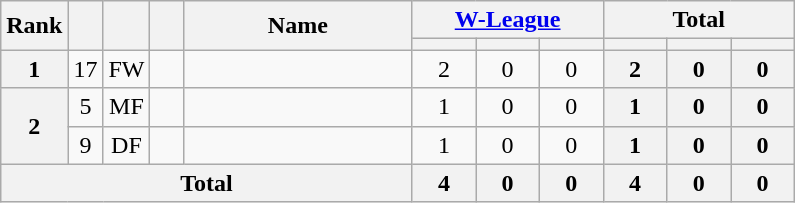<table class="wikitable sortable" style="text-align:center;">
<tr>
<th rowspan="2" width="15">Rank</th>
<th rowspan="2" width="15"></th>
<th rowspan="2" width="15"></th>
<th rowspan="2" width="15"></th>
<th rowspan="2" width="145">Name</th>
<th colspan="3" width="120"><a href='#'>W-League</a></th>
<th colspan="3" width="120">Total</th>
</tr>
<tr>
<th style="width:30px"></th>
<th style="width:30px"></th>
<th style="width:30px"></th>
<th style="width:30px"></th>
<th style="width:30px"></th>
<th style="width:30px"></th>
</tr>
<tr>
<th>1</th>
<td>17</td>
<td>FW</td>
<td></td>
<td align="left"><br></td>
<td>2</td>
<td>0</td>
<td>0<br></td>
<th>2</th>
<th>0</th>
<th>0</th>
</tr>
<tr>
<th rowspan="2">2</th>
<td>5</td>
<td>MF</td>
<td></td>
<td align="left"><br></td>
<td>1</td>
<td>0</td>
<td>0<br></td>
<th>1</th>
<th>0</th>
<th>0</th>
</tr>
<tr>
<td>9</td>
<td>DF</td>
<td></td>
<td align="left"><br></td>
<td>1</td>
<td>0</td>
<td>0<br></td>
<th>1</th>
<th>0</th>
<th>0</th>
</tr>
<tr>
<th colspan="5">Total<br></th>
<th>4</th>
<th>0</th>
<th>0<br></th>
<th>4</th>
<th>0</th>
<th>0</th>
</tr>
</table>
